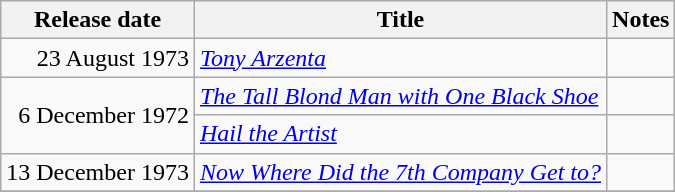<table class="wikitable sortable">
<tr>
<th scope="col">Release date</th>
<th>Title</th>
<th>Notes</th>
</tr>
<tr>
<td style="text-align:right;">23 August 1973</td>
<td><em><a href='#'>Tony Arzenta</a></em></td>
<td></td>
</tr>
<tr>
<td style="text-align:right;" rowspan="2">6 December 1972</td>
<td><em><a href='#'>The Tall Blond Man with One Black Shoe</a></em></td>
<td></td>
</tr>
<tr>
<td><em><a href='#'>Hail the Artist</a></em></td>
<td></td>
</tr>
<tr>
<td style="text-align:right;">13 December 1973</td>
<td><em><a href='#'>Now Where Did the 7th Company Get to?</a></em></td>
<td></td>
</tr>
<tr>
</tr>
</table>
